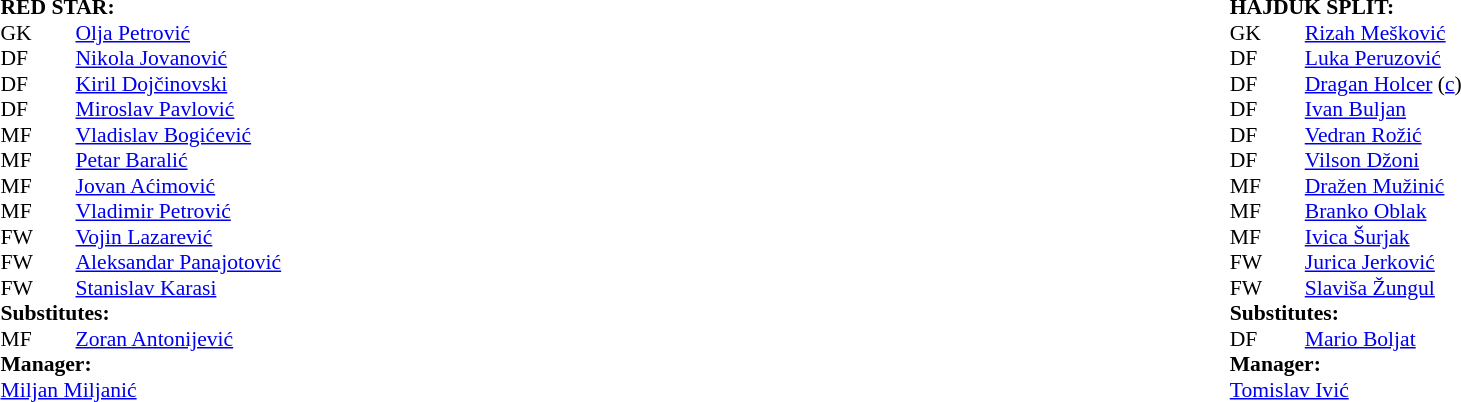<table width="100%">
<tr>
<td valign="top" width="50%"><br><table style="font-size: 90%" cellspacing="0" cellpadding="0">
<tr>
<td colspan="4"><strong>RED STAR:</strong></td>
</tr>
<tr>
<th width="25"></th>
<th width="25"></th>
<th width="200"></th>
<th></th>
</tr>
<tr>
<td>GK</td>
<td><strong></strong></td>
<td> <a href='#'>Olja Petrović</a></td>
</tr>
<tr>
<td>DF</td>
<td><strong></strong></td>
<td> <a href='#'>Nikola Jovanović</a></td>
<td></td>
</tr>
<tr>
<td>DF</td>
<td><strong></strong></td>
<td> <a href='#'>Kiril Dojčinovski</a></td>
</tr>
<tr>
<td>DF</td>
<td><strong></strong></td>
<td> <a href='#'>Miroslav Pavlović</a></td>
</tr>
<tr>
<td>MF</td>
<td><strong></strong></td>
<td> <a href='#'>Vladislav Bogićević</a></td>
</tr>
<tr>
<td>MF</td>
<td><strong></strong></td>
<td> <a href='#'>Petar Baralić</a></td>
</tr>
<tr>
<td>MF</td>
<td><strong></strong></td>
<td> <a href='#'>Jovan Aćimović</a></td>
</tr>
<tr>
<td>MF</td>
<td><strong></strong></td>
<td> <a href='#'>Vladimir Petrović</a></td>
</tr>
<tr>
<td>FW</td>
<td><strong></strong></td>
<td> <a href='#'>Vojin Lazarević</a></td>
</tr>
<tr>
<td>FW</td>
<td><strong></strong></td>
<td> <a href='#'>Aleksandar Panajotović</a></td>
</tr>
<tr>
<td>FW</td>
<td><strong></strong></td>
<td> <a href='#'>Stanislav Karasi</a></td>
</tr>
<tr>
<td colspan=4><strong>Substitutes:</strong></td>
</tr>
<tr>
<td>MF</td>
<td><strong></strong></td>
<td> <a href='#'>Zoran Antonijević</a></td>
<td></td>
</tr>
<tr>
<td colspan=4><strong>Manager:</strong></td>
</tr>
<tr>
<td colspan="4"> <a href='#'>Miljan Miljanić</a></td>
</tr>
</table>
</td>
<td valign="top" width="50%"><br><table style="font-size: 90%" cellspacing="0" cellpadding="0" align="center">
<tr>
<td colspan="4"><strong>HAJDUK SPLIT:</strong></td>
</tr>
<tr>
<th width="25"></th>
<th width="25"></th>
<th width="200"></th>
<th></th>
</tr>
<tr>
<td>GK</td>
<td><strong></strong></td>
<td> <a href='#'>Rizah Mešković</a></td>
</tr>
<tr>
<td>DF</td>
<td><strong></strong></td>
<td> <a href='#'>Luka Peruzović</a></td>
<td></td>
</tr>
<tr>
<td>DF</td>
<td><strong></strong></td>
<td> <a href='#'>Dragan Holcer</a> (<a href='#'>c</a>)</td>
</tr>
<tr>
<td>DF</td>
<td><strong></strong></td>
<td> <a href='#'>Ivan Buljan</a></td>
</tr>
<tr>
<td>DF</td>
<td><strong></strong></td>
<td> <a href='#'>Vedran Rožić</a></td>
</tr>
<tr>
<td>DF</td>
<td><strong></strong></td>
<td> <a href='#'>Vilson Džoni</a></td>
</tr>
<tr>
<td>MF</td>
<td><strong></strong></td>
<td> <a href='#'>Dražen Mužinić</a></td>
</tr>
<tr>
<td>MF</td>
<td><strong></strong></td>
<td> <a href='#'>Branko Oblak</a></td>
</tr>
<tr>
<td>MF</td>
<td><strong></strong></td>
<td> <a href='#'>Ivica Šurjak</a></td>
</tr>
<tr>
<td>FW</td>
<td><strong></strong></td>
<td> <a href='#'>Jurica Jerković</a></td>
</tr>
<tr>
<td>FW</td>
<td><strong></strong></td>
<td> <a href='#'>Slaviša Žungul</a></td>
</tr>
<tr>
<td colspan=4><strong>Substitutes:</strong></td>
</tr>
<tr>
<td>DF</td>
<td><strong></strong></td>
<td> <a href='#'>Mario Boljat</a></td>
<td></td>
</tr>
<tr>
<td colspan=4><strong>Manager:</strong></td>
</tr>
<tr>
<td colspan="4"> <a href='#'>Tomislav Ivić</a></td>
</tr>
</table>
</td>
</tr>
</table>
